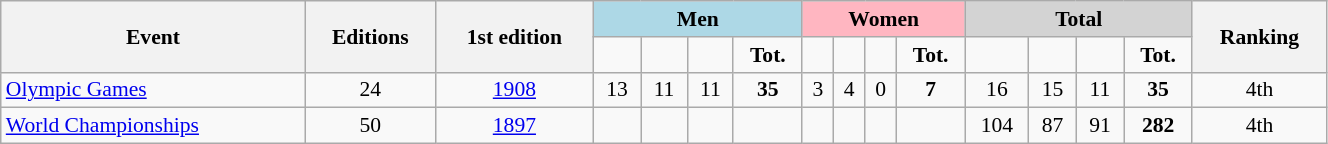<table class="wikitable" width=70% style="font-size:90%; text-align:center;">
<tr>
<th rowspan=2>Event</th>
<th rowspan=2>Editions</th>
<th rowspan=2>1st edition</th>
<th colspan=4; style="background-color:lightblue">Men</th>
<th colspan=4; style="background-color:lightpink">Women</th>
<th colspan=4; style="background-color:lightgrey">Total</th>
<th rowspan=2>Ranking</th>
</tr>
<tr>
<td></td>
<td></td>
<td></td>
<td><strong>Tot.</strong></td>
<td></td>
<td></td>
<td></td>
<td><strong>Tot.</strong></td>
<td></td>
<td></td>
<td></td>
<td><strong>Tot.</strong></td>
</tr>
<tr>
<td align=left><a href='#'>Olympic Games</a></td>
<td>24</td>
<td><a href='#'>1908</a></td>
<td>13</td>
<td>11</td>
<td>11</td>
<td><strong>35</strong></td>
<td>3</td>
<td>4</td>
<td>0</td>
<td><strong>7</strong></td>
<td>16</td>
<td>15</td>
<td>11</td>
<td><strong>35</strong></td>
<td>4th</td>
</tr>
<tr>
<td align=left><a href='#'>World Championships</a></td>
<td>50</td>
<td><a href='#'>1897</a></td>
<td></td>
<td></td>
<td></td>
<td></td>
<td></td>
<td></td>
<td></td>
<td></td>
<td>104</td>
<td>87</td>
<td>91</td>
<td><strong>282</strong></td>
<td>4th</td>
</tr>
</table>
